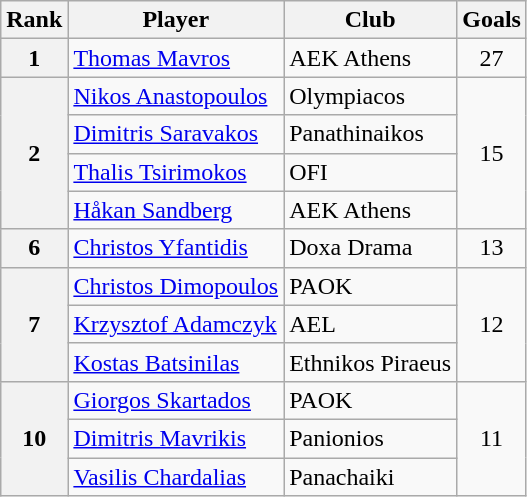<table class="wikitable" style="text-align:center">
<tr>
<th>Rank</th>
<th>Player</th>
<th>Club</th>
<th>Goals</th>
</tr>
<tr>
<th>1</th>
<td align="left"> <a href='#'>Thomas Mavros</a></td>
<td align="left">AEK Athens</td>
<td>27</td>
</tr>
<tr>
<th rowspan="4">2</th>
<td align="left"> <a href='#'>Nikos Anastopoulos</a></td>
<td align="left">Olympiacos</td>
<td rowspan="4">15</td>
</tr>
<tr>
<td align="left"> <a href='#'>Dimitris Saravakos</a></td>
<td align="left">Panathinaikos</td>
</tr>
<tr>
<td align="left"> <a href='#'>Thalis Tsirimokos</a></td>
<td align="left">OFI</td>
</tr>
<tr>
<td align="left"> <a href='#'>Håkan Sandberg</a></td>
<td align="left">AEK Athens</td>
</tr>
<tr>
<th>6</th>
<td align="left"> <a href='#'>Christos Yfantidis</a></td>
<td align="left">Doxa Drama</td>
<td>13</td>
</tr>
<tr>
<th rowspan="3">7</th>
<td align="left"> <a href='#'>Christos Dimopoulos</a></td>
<td align="left">PAOK</td>
<td rowspan="3">12</td>
</tr>
<tr>
<td align="left"> <a href='#'>Krzysztof Adamczyk</a></td>
<td align="left">AEL</td>
</tr>
<tr>
<td align="left"> <a href='#'>Kostas Batsinilas</a></td>
<td align="left">Ethnikos Piraeus</td>
</tr>
<tr>
<th rowspan="3">10</th>
<td align="left"> <a href='#'>Giorgos Skartados</a></td>
<td align="left">PAOK</td>
<td rowspan="3">11</td>
</tr>
<tr>
<td align="left"> <a href='#'>Dimitris Mavrikis</a></td>
<td align="left">Panionios</td>
</tr>
<tr>
<td align="left"> <a href='#'>Vasilis Chardalias</a></td>
<td align="left">Panachaiki</td>
</tr>
</table>
